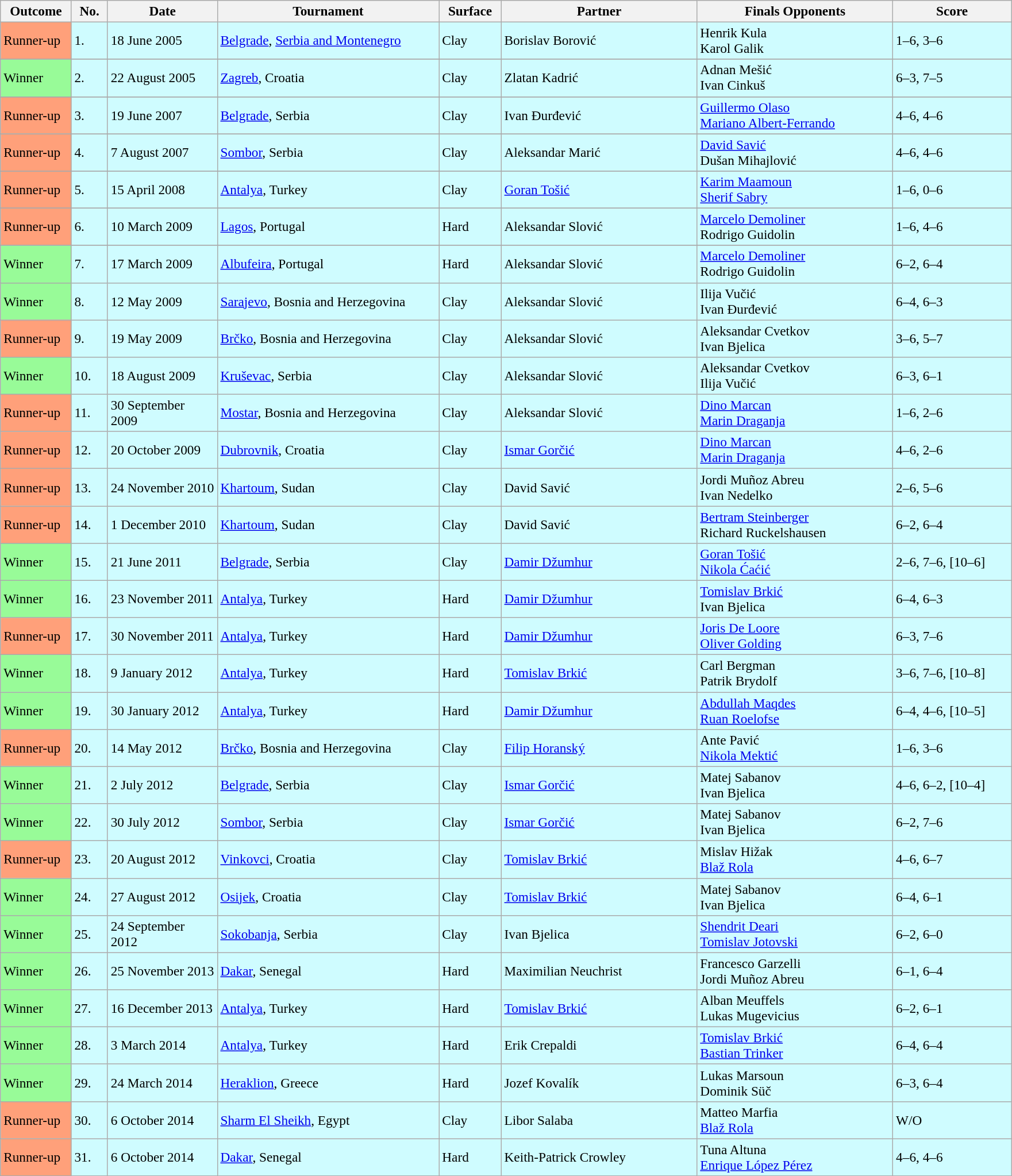<table class=wikitable style=font-size:97%>
<tr>
<th width=75>Outcome</th>
<th width=35>No.</th>
<th width=120>Date</th>
<th width=250>Tournament</th>
<th width=65>Surface</th>
<th width=220>Partner</th>
<th width=220>Finals Opponents</th>
<th width=130>Score</th>
</tr>
<tr bgcolor="CFFCFF">
<td bgcolor=#FFA07A>Runner-up</td>
<td>1.</td>
<td>18 June 2005</td>
<td><a href='#'>Belgrade</a>, <a href='#'>Serbia and Montenegro</a></td>
<td>Clay</td>
<td> Borislav Borović</td>
<td> Henrik Kula <br>  Karol Galik</td>
<td>1–6, 3–6</td>
</tr>
<tr>
</tr>
<tr bgcolor="CFFCFF">
<td bgcolor=98FB98>Winner</td>
<td>2.</td>
<td>22 August 2005</td>
<td><a href='#'>Zagreb</a>, Croatia</td>
<td>Clay</td>
<td> Zlatan Kadrić</td>
<td> Adnan Mešić <br>  Ivan Cinkuš</td>
<td>6–3, 7–5</td>
</tr>
<tr>
</tr>
<tr bgcolor="CFFCFF">
<td bgcolor=#FFA07A>Runner-up</td>
<td>3.</td>
<td>19 June 2007</td>
<td><a href='#'>Belgrade</a>, Serbia</td>
<td>Clay</td>
<td> Ivan Đurđević</td>
<td> <a href='#'>Guillermo Olaso</a> <br>  <a href='#'>Mariano Albert-Ferrando</a></td>
<td>4–6, 4–6</td>
</tr>
<tr>
</tr>
<tr bgcolor="CFFCFF">
<td bgcolor=#FFA07A>Runner-up</td>
<td>4.</td>
<td>7 August 2007</td>
<td><a href='#'>Sombor</a>, Serbia</td>
<td>Clay</td>
<td> Aleksandar Marić</td>
<td> <a href='#'>David Savić</a> <br>  Dušan Mihajlović</td>
<td>4–6, 4–6</td>
</tr>
<tr>
</tr>
<tr bgcolor="CFFCFF">
<td bgcolor=#FFA07A>Runner-up</td>
<td>5.</td>
<td>15 April 2008</td>
<td><a href='#'>Antalya</a>, Turkey</td>
<td>Clay</td>
<td> <a href='#'>Goran Tošić</a></td>
<td> <a href='#'>Karim Maamoun</a> <br>  <a href='#'>Sherif Sabry</a></td>
<td>1–6, 0–6</td>
</tr>
<tr>
</tr>
<tr bgcolor="CFFCFF">
<td bgcolor=#FFA07A>Runner-up</td>
<td>6.</td>
<td>10 March 2009</td>
<td><a href='#'>Lagos</a>, Portugal</td>
<td>Hard</td>
<td> Aleksandar Slović</td>
<td> <a href='#'>Marcelo Demoliner</a> <br>  Rodrigo Guidolin</td>
<td>1–6, 4–6</td>
</tr>
<tr>
</tr>
<tr bgcolor="CFFCFF">
<td bgcolor=98FB98>Winner</td>
<td>7.</td>
<td>17 March 2009</td>
<td><a href='#'>Albufeira</a>, Portugal</td>
<td>Hard</td>
<td> Aleksandar Slović</td>
<td> <a href='#'>Marcelo Demoliner</a> <br>  Rodrigo Guidolin</td>
<td>6–2, 6–4</td>
</tr>
<tr bgcolor="CFFCFF">
<td bgcolor=98FB98>Winner</td>
<td>8.</td>
<td>12 May 2009</td>
<td><a href='#'>Sarajevo</a>, Bosnia and Herzegovina</td>
<td>Clay</td>
<td> Aleksandar Slović</td>
<td> Ilija Vučić <br>  Ivan Đurđević</td>
<td>6–4, 6–3</td>
</tr>
<tr bgcolor="CFFCFF">
<td bgcolor=#FFA07A>Runner-up</td>
<td>9.</td>
<td>19 May 2009</td>
<td><a href='#'>Brčko</a>, Bosnia and Herzegovina</td>
<td>Clay</td>
<td> Aleksandar Slović</td>
<td> Aleksandar Cvetkov <br>  Ivan Bjelica</td>
<td>3–6, 5–7</td>
</tr>
<tr bgcolor="CFFCFF">
<td bgcolor=98FB98>Winner</td>
<td>10.</td>
<td>18 August 2009</td>
<td><a href='#'>Kruševac</a>, Serbia</td>
<td>Clay</td>
<td> Aleksandar Slović</td>
<td> Aleksandar Cvetkov <br>  Ilija Vučić</td>
<td>6–3, 6–1</td>
</tr>
<tr bgcolor="CFFCFF">
<td bgcolor=#FFA07A>Runner-up</td>
<td>11.</td>
<td>30 September 2009</td>
<td><a href='#'>Mostar</a>, Bosnia and Herzegovina</td>
<td>Clay</td>
<td> Aleksandar Slović</td>
<td> <a href='#'>Dino Marcan</a> <br>  <a href='#'>Marin Draganja</a></td>
<td>1–6, 2–6</td>
</tr>
<tr bgcolor="CFFCFF">
<td bgcolor=#FFA07A>Runner-up</td>
<td>12.</td>
<td>20 October 2009</td>
<td><a href='#'>Dubrovnik</a>, Croatia</td>
<td>Clay</td>
<td> <a href='#'>Ismar Gorčić</a></td>
<td> <a href='#'>Dino Marcan</a> <br>  <a href='#'>Marin Draganja</a></td>
<td>4–6, 2–6</td>
</tr>
<tr bgcolor="CFFCFF">
<td bgcolor=#FFA07A>Runner-up</td>
<td>13.</td>
<td>24 November 2010</td>
<td><a href='#'>Khartoum</a>, Sudan</td>
<td>Clay</td>
<td> David Savić</td>
<td> Jordi Muñoz Abreu <br>  Ivan Nedelko</td>
<td>2–6, 5–6</td>
</tr>
<tr bgcolor="CFFCFF">
<td bgcolor=#FFA07A>Runner-up</td>
<td>14.</td>
<td>1 December 2010</td>
<td><a href='#'>Khartoum</a>, Sudan</td>
<td>Clay</td>
<td> David Savić</td>
<td> <a href='#'>Bertram Steinberger</a> <br>  Richard Ruckelshausen</td>
<td>6–2, 6–4</td>
</tr>
<tr bgcolor="CFFCFF">
<td bgcolor=98FB98>Winner</td>
<td>15.</td>
<td>21 June 2011</td>
<td><a href='#'>Belgrade</a>, Serbia</td>
<td>Clay</td>
<td> <a href='#'>Damir Džumhur</a></td>
<td> <a href='#'>Goran Tošić</a> <br>  <a href='#'>Nikola Ćaćić</a></td>
<td>2–6, 7–6, [10–6]</td>
</tr>
<tr bgcolor="CFFCFF">
<td bgcolor=98FB98>Winner</td>
<td>16.</td>
<td>23 November 2011</td>
<td><a href='#'>Antalya</a>, Turkey</td>
<td>Hard</td>
<td> <a href='#'>Damir Džumhur</a></td>
<td> <a href='#'>Tomislav Brkić</a> <br>  Ivan Bjelica</td>
<td>6–4, 6–3</td>
</tr>
<tr bgcolor="CFFCFF">
<td bgcolor=#FFA07A>Runner-up</td>
<td>17.</td>
<td>30 November 2011</td>
<td><a href='#'>Antalya</a>, Turkey</td>
<td>Hard</td>
<td> <a href='#'>Damir Džumhur</a></td>
<td> <a href='#'>Joris De Loore</a> <br>  <a href='#'>Oliver Golding</a></td>
<td>6–3, 7–6</td>
</tr>
<tr bgcolor="CFFCFF">
<td bgcolor=98FB98>Winner</td>
<td>18.</td>
<td>9 January 2012</td>
<td><a href='#'>Antalya</a>, Turkey</td>
<td>Hard</td>
<td> <a href='#'>Tomislav Brkić</a></td>
<td> Carl Bergman <br>  Patrik Brydolf</td>
<td>3–6, 7–6, [10–8]</td>
</tr>
<tr bgcolor="CFFCFF">
<td bgcolor=98FB98>Winner</td>
<td>19.</td>
<td>30 January 2012</td>
<td><a href='#'>Antalya</a>, Turkey</td>
<td>Hard</td>
<td> <a href='#'>Damir Džumhur</a></td>
<td> <a href='#'>Abdullah Maqdes</a> <br>  <a href='#'>Ruan Roelofse</a></td>
<td>6–4, 4–6, [10–5]</td>
</tr>
<tr bgcolor="CFFCFF">
<td bgcolor=#FFA07A>Runner-up</td>
<td>20.</td>
<td>14 May 2012</td>
<td><a href='#'>Brčko</a>, Bosnia and Herzegovina</td>
<td>Clay</td>
<td> <a href='#'>Filip Horanský</a></td>
<td> Ante Pavić <br>  <a href='#'>Nikola Mektić</a></td>
<td>1–6, 3–6</td>
</tr>
<tr bgcolor="CFFCFF">
<td bgcolor=98FB98>Winner</td>
<td>21.</td>
<td>2 July 2012</td>
<td><a href='#'>Belgrade</a>, Serbia</td>
<td>Clay</td>
<td> <a href='#'>Ismar Gorčić</a></td>
<td> Matej Sabanov <br>  Ivan Bjelica</td>
<td>4–6, 6–2, [10–4]</td>
</tr>
<tr bgcolor="CFFCFF">
<td bgcolor=98FB98>Winner</td>
<td>22.</td>
<td>30 July 2012</td>
<td><a href='#'>Sombor</a>, Serbia</td>
<td>Clay</td>
<td> <a href='#'>Ismar Gorčić</a></td>
<td> Matej Sabanov <br>  Ivan Bjelica</td>
<td>6–2, 7–6</td>
</tr>
<tr bgcolor="CFFCFF">
<td bgcolor=#FFA07A>Runner-up</td>
<td>23.</td>
<td>20 August 2012</td>
<td><a href='#'>Vinkovci</a>, Croatia</td>
<td>Clay</td>
<td> <a href='#'>Tomislav Brkić</a></td>
<td> Mislav Hižak <br>  <a href='#'>Blaž Rola</a></td>
<td>4–6, 6–7</td>
</tr>
<tr bgcolor="CFFCFF">
<td bgcolor=98FB98>Winner</td>
<td>24.</td>
<td>27 August 2012</td>
<td><a href='#'>Osijek</a>, Croatia</td>
<td>Clay</td>
<td> <a href='#'>Tomislav Brkić</a></td>
<td> Matej Sabanov <br>  Ivan Bjelica</td>
<td>6–4, 6–1</td>
</tr>
<tr bgcolor="CFFCFF">
<td bgcolor=98FB98>Winner</td>
<td>25.</td>
<td>24 September 2012</td>
<td><a href='#'>Sokobanja</a>, Serbia</td>
<td>Clay</td>
<td> Ivan Bjelica</td>
<td> <a href='#'>Shendrit Deari</a> <br>  <a href='#'>Tomislav Jotovski</a></td>
<td>6–2, 6–0</td>
</tr>
<tr bgcolor="CFFCFF">
<td bgcolor=98FB98>Winner</td>
<td>26.</td>
<td>25 November 2013</td>
<td><a href='#'>Dakar</a>, Senegal</td>
<td>Hard</td>
<td> Maximilian Neuchrist</td>
<td> Francesco Garzelli <br>  Jordi Muñoz Abreu</td>
<td>6–1, 6–4</td>
</tr>
<tr bgcolor="CFFCFF">
<td bgcolor=98FB98>Winner</td>
<td>27.</td>
<td>16 December 2013</td>
<td><a href='#'>Antalya</a>, Turkey</td>
<td>Hard</td>
<td> <a href='#'>Tomislav Brkić</a></td>
<td> Alban Meuffels <br>  Lukas Mugevicius</td>
<td>6–2, 6–1</td>
</tr>
<tr bgcolor="CFFCFF">
<td bgcolor=98FB98>Winner</td>
<td>28.</td>
<td>3 March 2014</td>
<td><a href='#'>Antalya</a>, Turkey</td>
<td>Hard</td>
<td> Erik Crepaldi</td>
<td> <a href='#'>Tomislav Brkić</a> <br>  <a href='#'>Bastian Trinker</a></td>
<td>6–4, 6–4</td>
</tr>
<tr bgcolor="CFFCFF">
<td bgcolor=98FB98>Winner</td>
<td>29.</td>
<td>24 March 2014</td>
<td><a href='#'>Heraklion</a>, Greece</td>
<td>Hard</td>
<td> Jozef Kovalík</td>
<td> Lukas Marsoun <br>  Dominik Süč</td>
<td>6–3, 6–4</td>
</tr>
<tr bgcolor="CFFCFF">
<td bgcolor=#FFA07A>Runner-up</td>
<td>30.</td>
<td>6 October 2014</td>
<td><a href='#'>Sharm El Sheikh</a>, Egypt</td>
<td>Clay</td>
<td> Libor Salaba</td>
<td> Matteo Marfia <br>  <a href='#'>Blaž Rola</a></td>
<td>W/O</td>
</tr>
<tr bgcolor="CFFCFF">
<td bgcolor=#FFA07A>Runner-up</td>
<td>31.</td>
<td>6 October 2014</td>
<td><a href='#'>Dakar</a>, Senegal</td>
<td>Hard</td>
<td> Keith-Patrick Crowley</td>
<td> Tuna Altuna <br>  <a href='#'>Enrique López Pérez</a></td>
<td>4–6, 4–6</td>
</tr>
</table>
